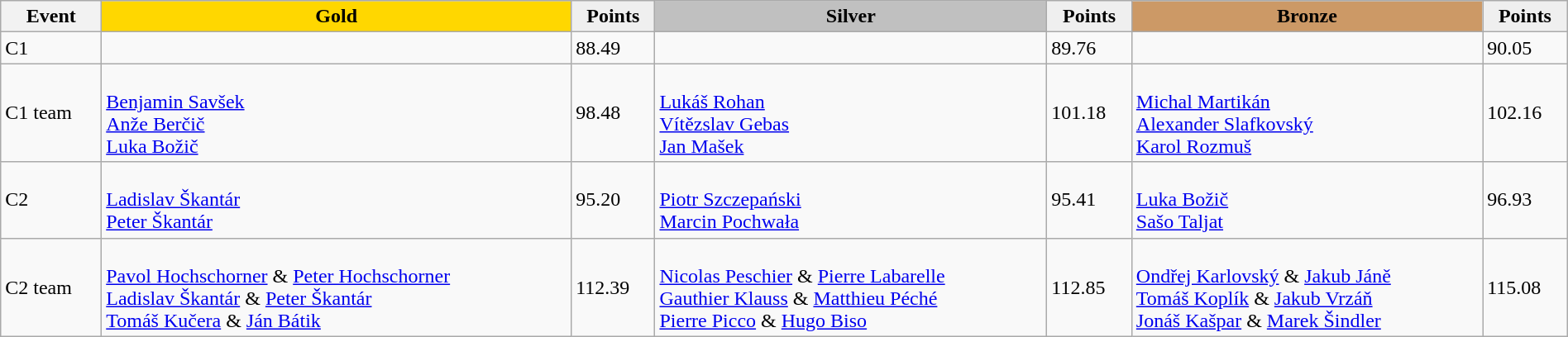<table class="wikitable" width=100%>
<tr>
<th>Event</th>
<td align=center bgcolor="gold"><strong>Gold</strong></td>
<td align=center bgcolor="EFEFEF"><strong>Points</strong></td>
<td align=center bgcolor="silver"><strong>Silver</strong></td>
<td align=center bgcolor="EFEFEF"><strong>Points</strong></td>
<td align=center bgcolor="CC9966"><strong>Bronze</strong></td>
<td align=center bgcolor="EFEFEF"><strong>Points</strong></td>
</tr>
<tr>
<td>C1</td>
<td></td>
<td>88.49</td>
<td></td>
<td>89.76</td>
<td></td>
<td>90.05</td>
</tr>
<tr>
<td>C1 team</td>
<td><br><a href='#'>Benjamin Savšek</a><br><a href='#'>Anže Berčič</a><br><a href='#'>Luka Božič</a></td>
<td>98.48</td>
<td><br><a href='#'>Lukáš Rohan</a><br><a href='#'>Vítězslav Gebas</a><br><a href='#'>Jan Mašek</a></td>
<td>101.18</td>
<td><br><a href='#'>Michal Martikán</a><br><a href='#'>Alexander Slafkovský</a><br><a href='#'>Karol Rozmuš</a></td>
<td>102.16</td>
</tr>
<tr>
<td>C2</td>
<td><br><a href='#'>Ladislav Škantár</a><br><a href='#'>Peter Škantár</a></td>
<td>95.20</td>
<td><br><a href='#'>Piotr Szczepański</a><br><a href='#'>Marcin Pochwała</a></td>
<td>95.41</td>
<td><br><a href='#'>Luka Božič</a><br><a href='#'>Sašo Taljat</a></td>
<td>96.93</td>
</tr>
<tr>
<td>C2 team</td>
<td><br><a href='#'>Pavol Hochschorner</a> & <a href='#'>Peter Hochschorner</a><br><a href='#'>Ladislav Škantár</a> & <a href='#'>Peter Škantár</a><br><a href='#'>Tomáš Kučera</a> & <a href='#'>Ján Bátik</a></td>
<td>112.39</td>
<td><br><a href='#'>Nicolas Peschier</a> & <a href='#'>Pierre Labarelle</a><br><a href='#'>Gauthier Klauss</a> & <a href='#'>Matthieu Péché</a><br><a href='#'>Pierre Picco</a> & <a href='#'>Hugo Biso</a></td>
<td>112.85</td>
<td><br><a href='#'>Ondřej Karlovský</a> & <a href='#'>Jakub Jáně</a><br><a href='#'>Tomáš Koplík</a> & <a href='#'>Jakub Vrzáň</a><br><a href='#'>Jonáš Kašpar</a> & <a href='#'>Marek Šindler</a></td>
<td>115.08</td>
</tr>
</table>
